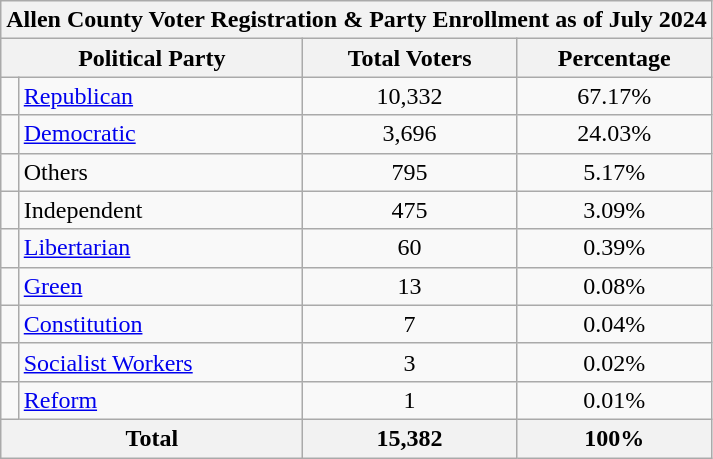<table class=wikitable>
<tr>
<th colspan = 6>Allen County Voter Registration & Party Enrollment as of July 2024</th>
</tr>
<tr>
<th colspan = 2>Political Party</th>
<th>Total Voters</th>
<th>Percentage</th>
</tr>
<tr>
<td></td>
<td><a href='#'>Republican</a></td>
<td align = center>10,332</td>
<td align = center>67.17%</td>
</tr>
<tr>
<td></td>
<td><a href='#'>Democratic</a></td>
<td align = center>3,696</td>
<td align = center>24.03%</td>
</tr>
<tr>
<td></td>
<td>Others</td>
<td align = center>795</td>
<td align = center>5.17%</td>
</tr>
<tr>
<td></td>
<td>Independent</td>
<td align = center>475</td>
<td align = center>3.09%</td>
</tr>
<tr>
<td></td>
<td><a href='#'>Libertarian</a></td>
<td align = center>60</td>
<td align = center>0.39%</td>
</tr>
<tr>
<td></td>
<td><a href='#'>Green</a></td>
<td align = center>13</td>
<td align = center>0.08%</td>
</tr>
<tr>
<td></td>
<td><a href='#'>Constitution</a></td>
<td align = center>7</td>
<td align = center>0.04%</td>
</tr>
<tr>
<td></td>
<td><a href='#'>Socialist Workers</a></td>
<td align = center>3</td>
<td align = center>0.02%</td>
</tr>
<tr>
<td></td>
<td><a href='#'>Reform</a></td>
<td align = center>1</td>
<td align = center>0.01%</td>
</tr>
<tr>
<th colspan = 2>Total</th>
<th align = center>15,382</th>
<th align = center>100%</th>
</tr>
</table>
